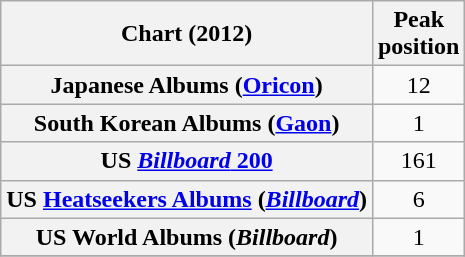<table class="wikitable plainrowheaders sortable">
<tr>
<th>Chart (2012)</th>
<th>Peak<br>position</th>
</tr>
<tr>
<th scope="row">Japanese Albums (<a href='#'>Oricon</a>)</th>
<td align="center">12</td>
</tr>
<tr>
<th scope="row">South Korean Albums (<a href='#'>Gaon</a>)</th>
<td align="center">1</td>
</tr>
<tr>
<th scope="row">US <a href='#'><em>Billboard</em> 200</a></th>
<td align="center">161</td>
</tr>
<tr>
<th scope="row">US <a href='#'>Heatseekers Albums</a> (<em><a href='#'>Billboard</a></em>)</th>
<td align="center">6</td>
</tr>
<tr>
<th scope="row">US World Albums (<em>Billboard</em>)</th>
<td align="center">1</td>
</tr>
<tr>
</tr>
</table>
